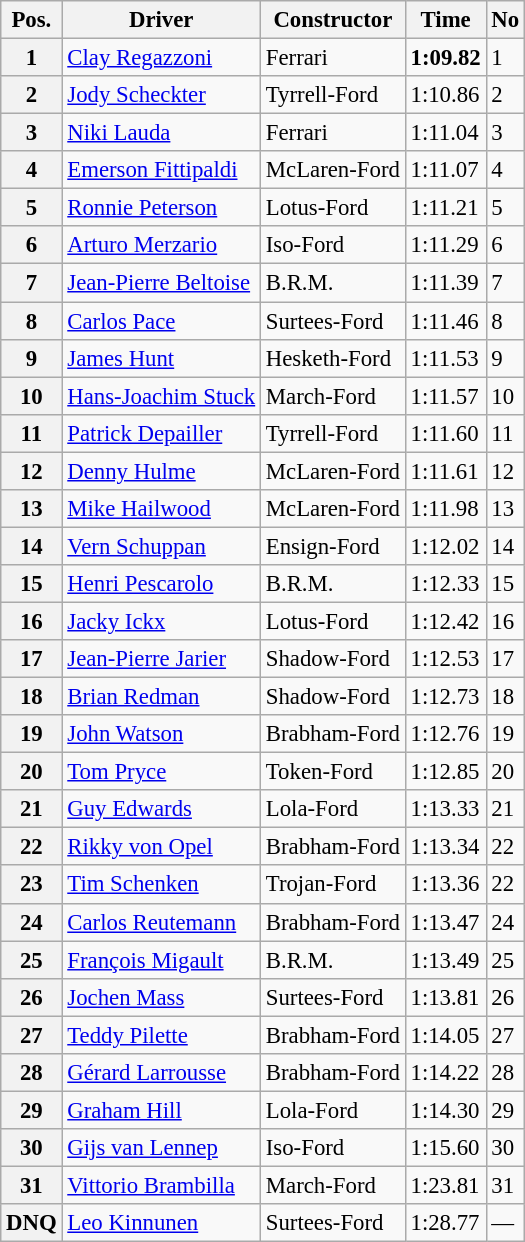<table class="wikitable sortable" style="font-size: 95%">
<tr>
<th>Pos.</th>
<th>Driver</th>
<th>Constructor</th>
<th>Time</th>
<th>No</th>
</tr>
<tr>
<th>1</th>
<td><a href='#'>Clay Regazzoni</a></td>
<td>Ferrari</td>
<td><strong>1:09.82</strong></td>
<td>1</td>
</tr>
<tr>
<th>2</th>
<td><a href='#'>Jody Scheckter</a></td>
<td>Tyrrell-Ford</td>
<td>1:10.86</td>
<td>2</td>
</tr>
<tr>
<th>3</th>
<td><a href='#'>Niki Lauda</a></td>
<td>Ferrari</td>
<td>1:11.04</td>
<td>3</td>
</tr>
<tr>
<th>4</th>
<td><a href='#'>Emerson Fittipaldi</a></td>
<td>McLaren-Ford</td>
<td>1:11.07</td>
<td>4</td>
</tr>
<tr>
<th>5</th>
<td><a href='#'>Ronnie Peterson</a></td>
<td>Lotus-Ford</td>
<td>1:11.21</td>
<td>5</td>
</tr>
<tr>
<th>6</th>
<td><a href='#'>Arturo Merzario</a></td>
<td>Iso-Ford</td>
<td>1:11.29</td>
<td>6</td>
</tr>
<tr>
<th>7</th>
<td><a href='#'>Jean-Pierre Beltoise</a></td>
<td>B.R.M.</td>
<td>1:11.39</td>
<td>7</td>
</tr>
<tr>
<th>8</th>
<td><a href='#'>Carlos Pace</a></td>
<td>Surtees-Ford</td>
<td>1:11.46</td>
<td>8</td>
</tr>
<tr>
<th>9</th>
<td><a href='#'>James Hunt</a></td>
<td>Hesketh-Ford</td>
<td>1:11.53</td>
<td>9</td>
</tr>
<tr>
<th>10</th>
<td><a href='#'>Hans-Joachim Stuck</a></td>
<td>March-Ford</td>
<td>1:11.57</td>
<td>10</td>
</tr>
<tr>
<th>11</th>
<td><a href='#'>Patrick Depailler</a></td>
<td>Tyrrell-Ford</td>
<td>1:11.60</td>
<td>11</td>
</tr>
<tr>
<th>12</th>
<td><a href='#'>Denny Hulme</a></td>
<td>McLaren-Ford</td>
<td>1:11.61</td>
<td>12</td>
</tr>
<tr>
<th>13</th>
<td><a href='#'>Mike Hailwood</a></td>
<td>McLaren-Ford</td>
<td>1:11.98</td>
<td>13</td>
</tr>
<tr>
<th>14</th>
<td><a href='#'>Vern Schuppan</a></td>
<td>Ensign-Ford</td>
<td>1:12.02</td>
<td>14</td>
</tr>
<tr>
<th>15</th>
<td><a href='#'>Henri Pescarolo</a></td>
<td>B.R.M.</td>
<td>1:12.33</td>
<td>15</td>
</tr>
<tr>
<th>16</th>
<td><a href='#'>Jacky Ickx</a></td>
<td>Lotus-Ford</td>
<td>1:12.42</td>
<td>16</td>
</tr>
<tr>
<th>17</th>
<td><a href='#'>Jean-Pierre Jarier</a></td>
<td>Shadow-Ford</td>
<td>1:12.53</td>
<td>17</td>
</tr>
<tr>
<th>18</th>
<td><a href='#'>Brian Redman</a></td>
<td>Shadow-Ford</td>
<td>1:12.73</td>
<td>18</td>
</tr>
<tr>
<th>19</th>
<td><a href='#'>John Watson</a></td>
<td>Brabham-Ford</td>
<td>1:12.76</td>
<td>19</td>
</tr>
<tr>
<th>20</th>
<td><a href='#'>Tom Pryce</a></td>
<td>Token-Ford</td>
<td>1:12.85</td>
<td>20</td>
</tr>
<tr>
<th>21</th>
<td><a href='#'>Guy Edwards</a></td>
<td>Lola-Ford</td>
<td>1:13.33</td>
<td>21</td>
</tr>
<tr>
<th>22</th>
<td><a href='#'>Rikky von Opel</a></td>
<td>Brabham-Ford</td>
<td>1:13.34</td>
<td>22</td>
</tr>
<tr>
<th>23</th>
<td><a href='#'>Tim Schenken</a></td>
<td>Trojan-Ford</td>
<td>1:13.36</td>
<td>22</td>
</tr>
<tr>
<th>24</th>
<td><a href='#'>Carlos Reutemann</a></td>
<td>Brabham-Ford</td>
<td>1:13.47</td>
<td>24</td>
</tr>
<tr>
<th>25</th>
<td><a href='#'>François Migault</a></td>
<td>B.R.M.</td>
<td>1:13.49</td>
<td>25</td>
</tr>
<tr>
<th>26</th>
<td><a href='#'>Jochen Mass</a></td>
<td>Surtees-Ford</td>
<td>1:13.81</td>
<td>26</td>
</tr>
<tr>
<th>27</th>
<td><a href='#'>Teddy Pilette</a></td>
<td>Brabham-Ford</td>
<td>1:14.05</td>
<td>27</td>
</tr>
<tr>
<th>28</th>
<td><a href='#'>Gérard Larrousse</a></td>
<td>Brabham-Ford</td>
<td>1:14.22</td>
<td>28</td>
</tr>
<tr>
<th>29</th>
<td><a href='#'>Graham Hill</a></td>
<td>Lola-Ford</td>
<td>1:14.30</td>
<td>29</td>
</tr>
<tr>
<th>30</th>
<td><a href='#'>Gijs van Lennep</a></td>
<td>Iso-Ford</td>
<td>1:15.60</td>
<td>30</td>
</tr>
<tr>
<th>31</th>
<td><a href='#'>Vittorio Brambilla</a></td>
<td>March-Ford</td>
<td>1:23.81</td>
<td>31</td>
</tr>
<tr>
<th>DNQ</th>
<td><a href='#'>Leo Kinnunen</a></td>
<td>Surtees-Ford</td>
<td>1:28.77</td>
<td>—</td>
</tr>
</table>
